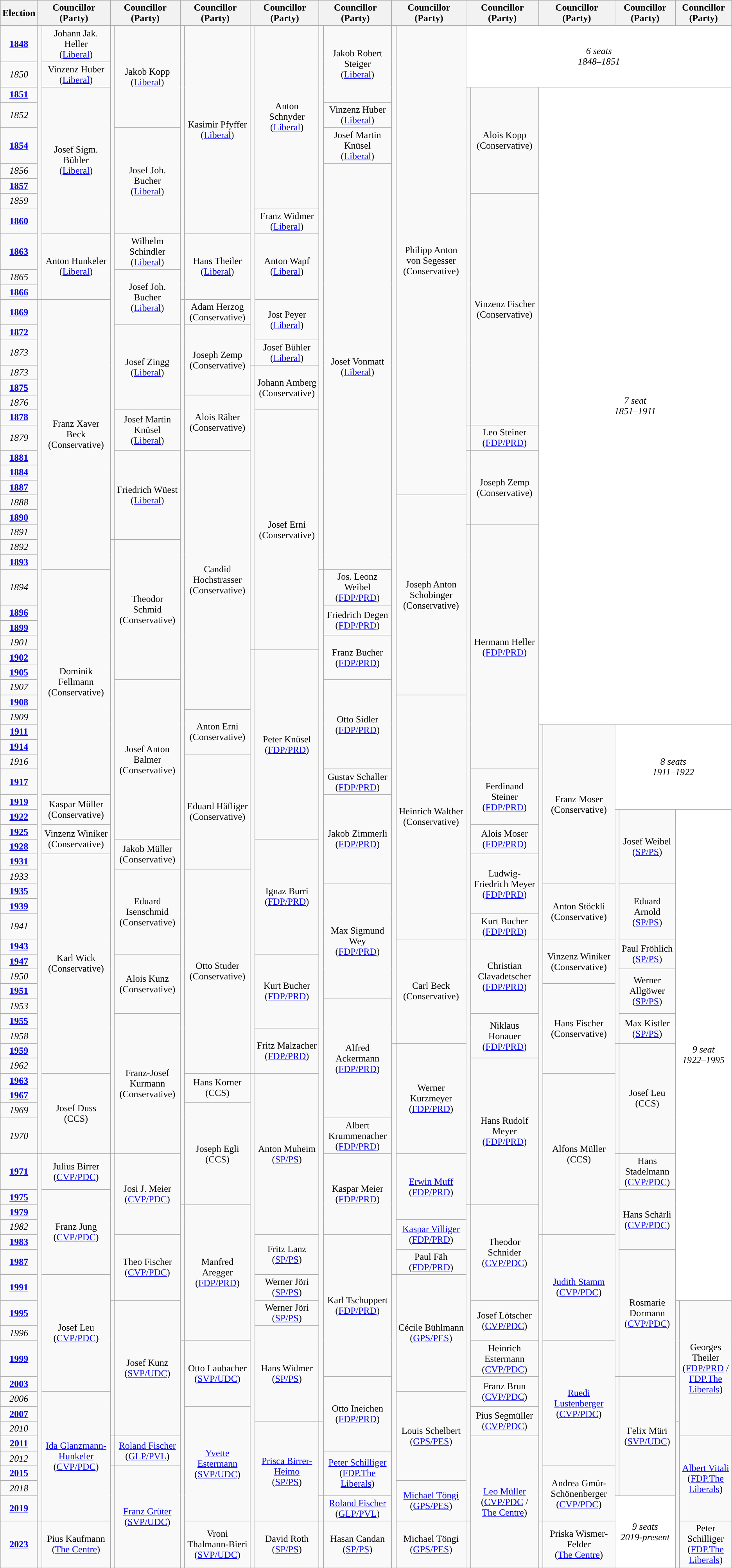<table class="wikitable" style="text-align:center;">
<tr>
<th>Election</th>
<th colspan=2>Councillor<br>(Party)</th>
<th colspan=2>Councillor<br>(Party)</th>
<th colspan=2>Councillor<br>(Party)</th>
<th colspan=2>Councillor<br>(Party)</th>
<th colspan=2>Councillor<br>(Party)</th>
<th colspan=2>Councillor<br>(Party)</th>
<th colspan=2>Councillor<br>(Party)</th>
<th colspan=2>Councillor<br>(Party)</th>
<th colspan=2>Councillor<br>(Party)</th>
<th colspan=2>Councillor<br>(Party)</th>
</tr>
<tr>
<td><strong><a href='#'>1848</a></strong></td>
<td rowspan=12; style="background-color: "></td>
<td rowspan=1>Johann Jak. Heller<br>(<a href='#'>Liberal</a>)</td>
<td rowspan=26; style="background-color: "></td>
<td rowspan=4>Jakob Kopp<br>(<a href='#'>Liberal</a>)</td>
<td rowspan=12; style="background-color: "></td>
<td rowspan=9>Kasimir Pfyffer<br>(<a href='#'>Liberal</a>)</td>
<td rowspan=15; style="background-color: "></td>
<td rowspan=8>Anton Schnyder<br>(<a href='#'>Liberal</a>)</td>
<td rowspan=28; style="background-color: "></td>
<td rowspan=3>Jakob Robert Steiger<br>(<a href='#'>Liberal</a>)</td>
<td rowspan=57; style="background-color: "></td>
<td rowspan=23>Philipp Anton von Segesser<br>(Conservative)</td>
<td style="background-color:#FFFFFF" colspan=8 rowspan=2><em>6 seats<br>1848–1851</em></td>
</tr>
<tr>
<td><em>1850</em></td>
<td rowspan=1>Vinzenz Huber<br>(<a href='#'>Liberal</a>)</td>
</tr>
<tr>
<td><strong><a href='#'>1851</a></strong></td>
<td rowspan=7>Josef Sigm. Bühler<br>(<a href='#'>Liberal</a>)</td>
<td rowspan=17; style="background-color: "></td>
<td rowspan=5>Alois Kopp<br>(Conservative)</td>
<td style="background-color:#FFFFFF" colspan=6 rowspan=35><em>7 seat<br>1851–1911</em></td>
</tr>
<tr>
<td><em>1852</em></td>
<td rowspan=1>Vinzenz Huber<br>(<a href='#'>Liberal</a>)</td>
</tr>
<tr>
<td><strong><a href='#'>1854</a></strong></td>
<td rowspan=5>Josef Joh. Bucher<br>(<a href='#'>Liberal</a>)</td>
<td rowspan=1>Josef Martin Knüsel<br>(<a href='#'>Liberal</a>)</td>
</tr>
<tr>
<td><em>1856</em></td>
<td rowspan=23>Josef Vonmatt<br>(<a href='#'>Liberal</a>)</td>
</tr>
<tr>
<td><strong><a href='#'>1857</a></strong></td>
</tr>
<tr>
<td><em>1859</em></td>
<td rowspan=12>Vinzenz Fischer<br>(Conservative)</td>
</tr>
<tr>
<td><strong><a href='#'>1860</a></strong></td>
<td rowspan=1>Franz Widmer<br>(<a href='#'>Liberal</a>)</td>
</tr>
<tr>
<td><strong><a href='#'>1863</a></strong></td>
<td rowspan=3>Anton Hunkeler<br>(<a href='#'>Liberal</a>)</td>
<td rowspan=1>Wilhelm Schindler<br>(<a href='#'>Liberal</a>)</td>
<td rowspan=3>Hans Theiler<br>(<a href='#'>Liberal</a>)</td>
<td rowspan=3>Anton Wapf<br>(<a href='#'>Liberal</a>)</td>
</tr>
<tr>
<td><em>1865</em></td>
<td rowspan=3>Josef Joh. Bucher<br>(<a href='#'>Liberal</a>)</td>
</tr>
<tr>
<td><strong><a href='#'>1866</a></strong></td>
</tr>
<tr>
<td><strong><a href='#'>1869</a></strong></td>
<td rowspan=51; style="background-color: "></td>
<td rowspan=16>Franz Xaver Beck<br>(Conservative)</td>
<td rowspan=53; style="background-color: "></td>
<td rowspan=1>Adam Herzog<br>(Conservative)</td>
<td rowspan=2>Jost Peyer<br>(<a href='#'>Liberal</a>)</td>
</tr>
<tr>
<td><strong><a href='#'>1872</a></strong></td>
<td rowspan=5>Josef Zingg<br>(<a href='#'>Liberal</a>)</td>
<td rowspan=4>Joseph Zemp<br>(Conservative)</td>
</tr>
<tr>
<td><em>1873</em></td>
<td rowspan=1>Josef Bühler<br>(<a href='#'>Liberal</a>)</td>
</tr>
<tr>
<td><em>1873</em></td>
<td rowspan=17; style="background-color: "></td>
<td rowspan=3>Johann Amberg<br>(Conservative)</td>
</tr>
<tr>
<td><strong><a href='#'>1875</a></strong></td>
</tr>
<tr>
<td><em>1876</em></td>
<td rowspan=3>Alois Räber<br>(Conservative)</td>
</tr>
<tr>
<td><strong><a href='#'>1878</a></strong></td>
<td rowspan=2>Josef Martin Knüsel<br>(<a href='#'>Liberal</a>)</td>
<td rowspan=14>Josef Erni<br>(Conservative)</td>
</tr>
<tr>
<td><em>1879</em></td>
<td rowspan=1; style="background-color: "></td>
<td rowspan=1>Leo Steiner<br>(<a href='#'>FDP/PRD</a>)</td>
</tr>
<tr>
<td><strong><a href='#'>1881</a></strong></td>
<td rowspan=6>Friedrich Wüest<br>(<a href='#'>Liberal</a>)</td>
<td rowspan=16>Candid Hochstrasser<br>(Conservative)</td>
<td rowspan=5; style="background-color: "></td>
<td rowspan=5>Joseph Zemp<br>(Conservative)</td>
</tr>
<tr>
<td><strong><a href='#'>1884</a></strong></td>
</tr>
<tr>
<td><strong><a href='#'>1887</a></strong></td>
</tr>
<tr>
<td><em>1888</em></td>
<td rowspan=12>Joseph Anton Schobinger<br>(Conservative)</td>
</tr>
<tr>
<td><strong><a href='#'>1890</a></strong></td>
</tr>
<tr>
<td><em>1891</em></td>
<td rowspan=40; style="background-color: "></td>
<td rowspan=15>Hermann Heller<br>(<a href='#'>FDP/PRD</a>)</td>
</tr>
<tr>
<td><em>1892</em></td>
<td rowspan=37; style="background-color: "></td>
<td rowspan=8>Theodor Schmid<br>(Conservative)</td>
</tr>
<tr>
<td><strong><a href='#'>1893</a></strong></td>
</tr>
<tr>
<td><em>1894</em></td>
<td rowspan=13>Dominik Fellmann<br>(Conservative)</td>
<td rowspan=48; style="background-color: "></td>
<td rowspan=1>Jos. Leonz Weibel<br>(<a href='#'>FDP/PRD</a>)</td>
</tr>
<tr>
<td><strong><a href='#'>1896</a></strong></td>
<td rowspan=2>Friedrich Degen<br>(<a href='#'>FDP/PRD</a>)</td>
</tr>
<tr>
<td><strong><a href='#'>1899</a></strong></td>
</tr>
<tr>
<td><em>1901</em></td>
<td rowspan=3>Franz Bucher<br>(<a href='#'>FDP/PRD</a>)</td>
</tr>
<tr>
<td><strong><a href='#'>1902</a></strong></td>
<td rowspan=27; style="background-color: "></td>
<td rowspan=12>Peter Knüsel<br>(<a href='#'>FDP/PRD</a>)</td>
</tr>
<tr>
<td><strong><a href='#'>1905</a></strong></td>
</tr>
<tr>
<td><em>1907</em></td>
<td rowspan=10>Josef Anton Balmer<br>(Conservative)</td>
<td rowspan=6>Otto Sidler<br>(<a href='#'>FDP/PRD</a>)</td>
</tr>
<tr>
<td><strong><a href='#'>1908</a></strong></td>
<td rowspan=15>Heinrich Walther<br>(Conservative)</td>
</tr>
<tr>
<td><em>1909</em></td>
<td rowspan=3>Anton Erni<br>(Conservative)</td>
</tr>
<tr>
<td><strong><a href='#'>1911</a></strong></td>
<td rowspan=30; style="background-color: "></td>
<td rowspan=10>Franz Moser<br>(Conservative)</td>
<td style="background-color:#FFFFFF" colspan=4 rowspan=5><em>8 seats<br>1911–1922</em></td>
</tr>
<tr>
<td><strong><a href='#'>1914</a></strong></td>
</tr>
<tr>
<td><em>1916</em></td>
<td rowspan=7>Eduard Häfliger<br>(Conservative)</td>
</tr>
<tr>
<td><strong><a href='#'>1917</a></strong></td>
<td rowspan=1>Gustav Schaller<br>(<a href='#'>FDP/PRD</a>)</td>
<td rowspan=3>Ferdinand Steiner<br>(<a href='#'>FDP/PRD</a>)</td>
</tr>
<tr>
<td><strong><a href='#'>1919</a></strong></td>
<td rowspan=2>Kaspar Müller<br>(Conservative)</td>
<td rowspan=6>Jakob Zimmerli<br>(<a href='#'>FDP/PRD</a>)</td>
</tr>
<tr>
<td><strong><a href='#'>1922</a></strong></td>
<td rowspan=15; style="background-color: "></td>
<td rowspan=5>Josef Weibel<br>(<a href='#'>SP/PS</a>)</td>
<td style="background-color:#FFFFFF" colspan=4 rowspan=28><em>9 seat<br>1922–1995</em></td>
</tr>
<tr>
<td><strong><a href='#'>1925</a></strong></td>
<td rowspan=2>Vinzenz Winiker<br>(Conservative)</td>
<td rowspan=2>Alois Moser<br>(<a href='#'>FDP/PRD</a>)</td>
</tr>
<tr>
<td><strong><a href='#'>1928</a></strong></td>
<td rowspan=2>Jakob Müller<br>(Conservative)</td>
<td rowspan=7>Ignaz Burri<br>(<a href='#'>FDP/PRD</a>)</td>
</tr>
<tr>
<td><strong><a href='#'>1931</a></strong></td>
<td rowspan=14>Karl Wick<br>(Conservative)</td>
<td rowspan=4>Ludwig-Friedrich Meyer<br>(<a href='#'>FDP/PRD</a>)</td>
</tr>
<tr>
<td><em>1933</em></td>
<td rowspan=5>Eduard Isenschmid<br>(Conservative)</td>
<td rowspan=13>Otto Studer<br>(Conservative)</td>
</tr>
<tr>
<td><strong><a href='#'>1935</a></strong></td>
<td rowspan=7>Max Sigmund Wey<br>(<a href='#'>FDP/PRD</a>)</td>
<td rowspan=3>Anton Stöckli<br>(Conservative)</td>
<td rowspan=3>Eduard Arnold<br>(<a href='#'>SP/PS</a>)</td>
</tr>
<tr>
<td><strong><a href='#'>1939</a></strong></td>
</tr>
<tr>
<td><em>1941</em></td>
<td rowspan=1>Kurt Bucher<br>(<a href='#'>FDP/PRD</a>)</td>
</tr>
<tr>
<td><strong><a href='#'>1943</a></strong></td>
<td rowspan=7>Carl Beck<br>(Conservative)</td>
<td rowspan=5>Christian Clavadetscher<br>(<a href='#'>FDP/PRD</a>)</td>
<td rowspan=3>Vinzenz Winiker<br>(Conservative)</td>
<td rowspan=2>Paul Fröhlich<br>(<a href='#'>SP/PS</a>)</td>
</tr>
<tr>
<td><strong><a href='#'>1947</a></strong></td>
<td rowspan=4>Alois Kunz<br>(Conservative)</td>
<td rowspan=5>Kurt Bucher<br>(<a href='#'>FDP/PRD</a>)</td>
</tr>
<tr>
<td><em>1950</em></td>
<td rowspan=3>Werner Allgöwer<br>(<a href='#'>SP/PS</a>)</td>
</tr>
<tr>
<td><strong><a href='#'>1951</a></strong></td>
<td rowspan=6>Hans Fischer<br>(Conservative)</td>
</tr>
<tr>
<td><em>1953</em></td>
<td rowspan=8>Alfred Ackermann<br>(<a href='#'>FDP/PRD</a>)</td>
</tr>
<tr>
<td><strong><a href='#'>1955</a></strong></td>
<td rowspan=8>Franz-Josef Kurmann<br>(Conservative)</td>
<td rowspan=3>Niklaus Honauer<br>(<a href='#'>FDP/PRD</a>)</td>
<td rowspan=2>Max Kistler<br>(<a href='#'>SP/PS</a>)</td>
</tr>
<tr>
<td><em>1958</em></td>
<td rowspan=3>Fritz Malzacher<br>(<a href='#'>FDP/PRD</a>)</td>
</tr>
<tr>
<td><strong><a href='#'>1959</a></strong></td>
<td rowspan=12; style="background-color: "></td>
<td rowspan=6>Werner Kurzmeyer<br>(<a href='#'>FDP/PRD</a>)</td>
<td rowspan=6; style="background-color: "></td>
<td rowspan=6>Josef Leu<br>(CCS)</td>
</tr>
<tr>
<td><em>1962</em></td>
<td rowspan=7>Hans Rudolf Meyer<br>(<a href='#'>FDP/PRD</a>)</td>
</tr>
<tr>
<td><strong><a href='#'>1963</a></strong></td>
<td rowspan=4>Josef Duss<br>(CCS)</td>
<td rowspan=2>Hans Korner<br>(CCS)</td>
<td rowspan=24; style="background-color: "></td>
<td rowspan=8>Anton Muheim<br>(<a href='#'>SP/PS</a>)</td>
<td rowspan=8>Alfons Müller<br>(CCS)</td>
</tr>
<tr>
<td><strong><a href='#'>1967</a></strong></td>
</tr>
<tr>
<td><em>1969</em></td>
<td rowspan=4>Joseph Egli<br>(CCS)</td>
</tr>
<tr>
<td><em>1970</em></td>
<td rowspan=1>Albert Krummenacher<br>(<a href='#'>FDP/PRD</a>)</td>
</tr>
<tr>
<td><strong><a href='#'>1971</a></strong></td>
<td rowspan=19; style="background-color: "></td>
<td rowspan=1>Julius Birrer<br>(<a href='#'>CVP/PDC</a>)</td>
<td rowspan=7; style="background-color: "></td>
<td rowspan=4>Josi J. Meier<br>(<a href='#'>CVP/PDC</a>)</td>
<td rowspan=4>Kaspar Meier<br>(<a href='#'>FDP/PRD</a>)</td>
<td rowspan=3><a href='#'>Erwin Muff</a><br>(<a href='#'>FDP/PRD</a>)</td>
<td rowspan=10; style="background-color: "></td>
<td rowspan=1>Hans Stadelmann<br>(<a href='#'>CVP/PDC</a>)</td>
</tr>
<tr>
<td><strong><a href='#'>1975</a></strong></td>
<td rowspan=5>Franz Jung<br>(<a href='#'>CVP/PDC</a>)</td>
<td rowspan=4>Hans Schärli<br>(<a href='#'>CVP/PDC</a>)</td>
</tr>
<tr>
<td><strong><a href='#'>1979</a></strong></td>
<td rowspan=7; style="background-color: "></td>
<td rowspan=7>Manfred Aregger<br>(<a href='#'>FDP/PRD</a>)</td>
<td rowspan=17; style="background-color: "></td>
<td rowspan=5>Theodor Schnider<br>(<a href='#'>CVP/PDC</a>)</td>
</tr>
<tr>
<td><em>1982</em></td>
<td rowspan=2><a href='#'>Kaspar Villiger</a><br>(<a href='#'>FDP/PRD</a>)</td>
</tr>
<tr>
<td><strong><a href='#'>1983</a></strong></td>
<td rowspan=3>Theo Fischer<br>(<a href='#'>CVP/PDC</a>)</td>
<td rowspan=2>Fritz Lanz<br>(<a href='#'>SP/PS</a>)</td>
<td rowspan=6>Karl Tschuppert<br>(<a href='#'>FDP/PRD</a>)</td>
<td rowspan=15; style="background-color: "></td>
<td rowspan=5><a href='#'>Judith Stamm</a><br>(<a href='#'>CVP/PDC</a>)</td>
</tr>
<tr>
<td><strong><a href='#'>1987</a></strong></td>
<td rowspan=1>Paul Fäh<br>(<a href='#'>FDP/PRD</a>)</td>
<td rowspan=5>Rosmarie Dormann<br>(<a href='#'>CVP/PDC</a>)</td>
</tr>
<tr>
<td><strong><a href='#'>1991</a></strong></td>
<td rowspan=5>Josef Leu<br>(<a href='#'>CVP/PDC</a>)</td>
<td rowspan=1>Werner Jöri<br>(<a href='#'>SP/PS</a>)</td>
<td rowspan=14; style="background-color: "></td>
<td rowspan=5>Cécile Bühlmann<br>(<a href='#'>GPS/PES</a>)</td>
</tr>
<tr>
<td><strong><a href='#'>1995</a></strong></td>
<td rowspan=7; style="background-color: "></td>
<td rowspan=7>Josef Kunz<br>(<a href='#'>SVP/UDC</a>)</td>
<td rowspan=1>Werner Jöri<br>(<a href='#'>SP/PS</a>)</td>
<td rowspan=2>Josef Lötscher<br>(<a href='#'>CVP/PDC</a>)</td>
<td rowspan=6; style="background-color: "></td>
<td rowspan=7>Georges Theiler<br>(<a href='#'>FDP/PRD</a> /<br><a href='#'>FDP.The Liberals</a>)</td>
</tr>
<tr>
<td><em>1996</em></td>
<td rowspan=5>Hans Widmer<br>(<a href='#'>SP/PS</a>)</td>
</tr>
<tr>
<td><strong><a href='#'>1999</a></strong></td>
<td rowspan=11; style="background-color: "></td>
<td rowspan=3>Otto Laubacher<br>(<a href='#'>SVP/UDC</a>)</td>
<td rowspan=1>Heinrich Estermann<br>(<a href='#'>CVP/PDC</a>)</td>
<td rowspan=7><a href='#'>Ruedi Lustenberger</a><br>(<a href='#'>CVP/PDC</a>)</td>
</tr>
<tr>
<td><strong><a href='#'>2003</a></strong></td>
<td rowspan=5>Otto Ineichen<br>(<a href='#'>FDP/PRD</a>)</td>
<td rowspan=2>Franz Brun<br>(<a href='#'>CVP/PDC</a>)</td>
<td rowspan=8; style="background-color: "></td>
<td rowspan=8>Felix Müri<br>(<a href='#'>SVP/UDC</a>)</td>
</tr>
<tr>
<td><em>2006</em></td>
<td rowspan=8><a href='#'>Ida Glanzmann-Hunkeler</a><br>(<a href='#'>CVP/PDC</a>)</td>
<td rowspan=6>Louis Schelbert<br>(<a href='#'>GPS/PES</a>)</td>
</tr>
<tr>
<td><strong><a href='#'>2007</a></strong></td>
<td rowspan=7><a href='#'>Yvette Estermann</a><br>(<a href='#'>SVP/UDC</a>)</td>
<td rowspan=2>Pius Segmüller<br>(<a href='#'>CVP/PDC</a>)</td>
</tr>
<tr>
<td><em>2010</em></td>
<td rowspan=6><a href='#'>Prisca Birrer-Heimo</a><br>(<a href='#'>SP/PS</a>)</td>
<td rowspan=5; style="background-color: "></td>
<td rowspan=7; style="background-color: "></td>
</tr>
<tr>
<td><strong><a href='#'>2011</a></strong></td>
<td rowspan=2; style="background-color: "></td>
<td rowspan=2><a href='#'>Roland Fischer</a><br>(<a href='#'>GLP/PVL</a>)</td>
<td rowspan=6><a href='#'>Leo Müller</a><br>(<a href='#'>CVP/PDC</a> /<br><a href='#'>The Centre</a>)</td>
<td rowspan=5><a href='#'>Albert Vitali</a><br>(<a href='#'>FDP.The Liberals</a>)</td>
</tr>
<tr>
<td><em>2012</em></td>
<td rowspan=3><a href='#'>Peter Schilliger</a><br>(<a href='#'>FDP.The Liberals</a>)</td>
</tr>
<tr>
<td><strong><a href='#'>2015</a></strong></td>
<td rowspan=4; style="background-color: "></td>
<td rowspan=4><a href='#'>Franz Grüter</a><br>(<a href='#'>SVP/UDC</a>)</td>
<td rowspan=3>Andrea Gmür-Schönenberger<br>(<a href='#'>CVP/PDC</a>)</td>
</tr>
<tr>
<td><em>2018</em></td>
<td rowspan=2><a href='#'>Michael Töngi</a><br>(<a href='#'>GPS/PES</a>)</td>
</tr>
<tr>
<td><strong><a href='#'>2019</a></strong></td>
<td rowspan=1; style="background-color: "></td>
<td rowspan=1><a href='#'>Roland Fischer</a><br>(<a href='#'>GLP/PVL</a>)</td>
<td colspan="2" rowspan="2" style="background-color:#FFFFFF"><em>9 seats<br>2019-present</em></td>
</tr>
<tr>
<td><strong><a href='#'>2023</a></strong></td>
<td rowspan=1; style="background-color: "></td>
<td rowspan=1>Pius Kaufmann<br>(<a href='#'>The Centre</a>)</td>
<td rowspan=1>Vroni Thalmann-Bieri<br>(<a href='#'>SVP/UDC</a>)</td>
<td rowspan=1>David Roth<br>(<a href='#'>SP/PS</a>)</td>
<td rowspan=1; style="background-color: "></td>
<td rowspan=1>Hasan Candan<br>(<a href='#'>SP/PS</a>)</td>
<td rowspan=1>Michael Töngi<br>(<a href='#'>GPS/PES</a>)</td>
<td rowspan=1; style="background-color: "></td>
<td rowspan=1; style="background-color: "></td>
<td rowspan=1>Priska Wismer-Felder<br>(<a href='#'>The Centre</a>)</td>
<td rowspan=1>Peter Schilliger<br>(<a href='#'>FDP.The Liberals</a>)</td>
</tr>
</table>
